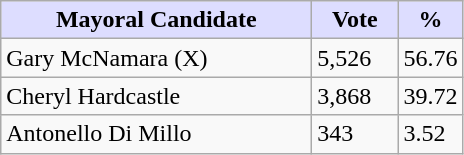<table class="wikitable">
<tr>
<th style="background:#ddf; width:200px;">Mayoral Candidate </th>
<th style="background:#ddf; width:50px;">Vote</th>
<th style="background:#ddf; width:30px;">%</th>
</tr>
<tr>
<td>Gary McNamara (X)</td>
<td>5,526</td>
<td>56.76</td>
</tr>
<tr>
<td>Cheryl Hardcastle</td>
<td>3,868</td>
<td>39.72</td>
</tr>
<tr>
<td>Antonello Di Millo</td>
<td>343</td>
<td>3.52</td>
</tr>
</table>
